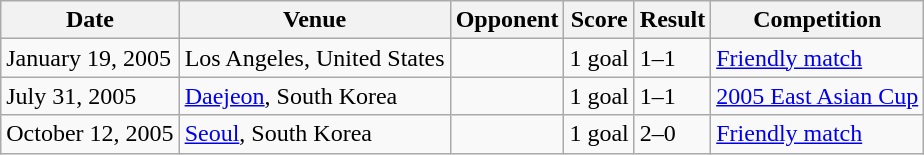<table class="wikitable">
<tr>
<th>Date</th>
<th>Venue</th>
<th>Opponent</th>
<th>Score</th>
<th>Result</th>
<th>Competition</th>
</tr>
<tr>
<td>January 19, 2005</td>
<td>Los Angeles, United States</td>
<td></td>
<td>1 goal</td>
<td>1–1</td>
<td><a href='#'>Friendly match</a></td>
</tr>
<tr>
<td>July 31, 2005</td>
<td><a href='#'>Daejeon</a>, South Korea</td>
<td></td>
<td>1 goal</td>
<td>1–1</td>
<td><a href='#'>2005 East Asian Cup</a></td>
</tr>
<tr>
<td>October 12, 2005</td>
<td><a href='#'>Seoul</a>, South Korea</td>
<td></td>
<td>1 goal</td>
<td>2–0</td>
<td><a href='#'>Friendly match</a></td>
</tr>
</table>
